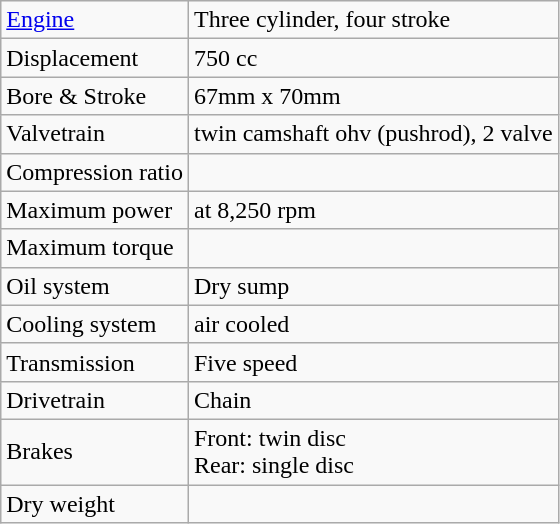<table class="wikitable">
<tr>
<td><a href='#'>Engine</a></td>
<td>Three cylinder, four stroke</td>
</tr>
<tr>
<td>Displacement</td>
<td>750 cc</td>
</tr>
<tr>
<td>Bore & Stroke</td>
<td>67mm x 70mm</td>
</tr>
<tr>
<td>Valvetrain</td>
<td>twin camshaft ohv (pushrod), 2 valve</td>
</tr>
<tr>
<td>Compression ratio</td>
<td></td>
</tr>
<tr>
<td>Maximum power</td>
<td> at 8,250 rpm</td>
</tr>
<tr>
<td>Maximum torque</td>
<td></td>
</tr>
<tr>
<td>Oil system</td>
<td>Dry sump</td>
</tr>
<tr>
<td>Cooling system</td>
<td>air cooled</td>
</tr>
<tr>
<td>Transmission</td>
<td>Five speed</td>
</tr>
<tr>
<td>Drivetrain</td>
<td>Chain</td>
</tr>
<tr>
<td>Brakes</td>
<td>Front: twin disc<br>Rear: single disc</td>
</tr>
<tr>
<td>Dry weight</td>
<td></td>
</tr>
</table>
